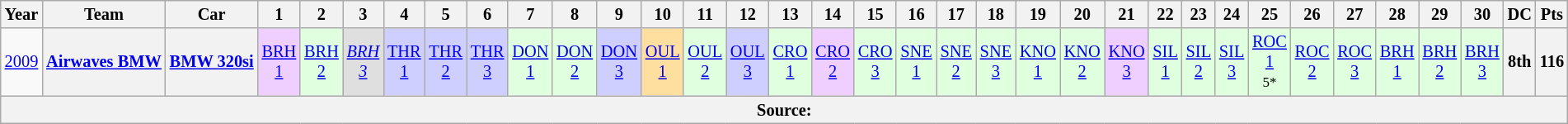<table class="wikitable" style="text-align:center; font-size:85%">
<tr>
<th>Year</th>
<th>Team</th>
<th>Car</th>
<th>1</th>
<th>2</th>
<th>3</th>
<th>4</th>
<th>5</th>
<th>6</th>
<th>7</th>
<th>8</th>
<th>9</th>
<th>10</th>
<th>11</th>
<th>12</th>
<th>13</th>
<th>14</th>
<th>15</th>
<th>16</th>
<th>17</th>
<th>18</th>
<th>19</th>
<th>20</th>
<th>21</th>
<th>22</th>
<th>23</th>
<th>24</th>
<th>25</th>
<th>26</th>
<th>27</th>
<th>28</th>
<th>29</th>
<th>30</th>
<th>DC</th>
<th>Pts</th>
</tr>
<tr>
<td><a href='#'>2009</a></td>
<th nowrap><a href='#'>Airwaves BMW</a></th>
<th nowrap><a href='#'>BMW 320si</a></th>
<td style="background:#EFCFFF;"><a href='#'>BRH<br>1</a><br></td>
<td style="background:#DFFFDF;"><a href='#'>BRH<br>2</a><br></td>
<td style="background:#DFDFDF;"><em><a href='#'>BRH<br>3</a></em><br></td>
<td style="background:#CFCFFF;"><a href='#'>THR<br>1</a><br></td>
<td style="background:#CFCFFF;"><a href='#'>THR<br>2</a><br></td>
<td style="background:#CFCFFF;"><a href='#'>THR<br>3</a><br></td>
<td style="background:#DFFFDF;"><a href='#'>DON<br>1</a><br></td>
<td style="background:#DFFFDF;"><a href='#'>DON<br>2</a><br></td>
<td style="background:#CFCFFF;"><a href='#'>DON<br>3</a><br></td>
<td style="background:#FFDF9F;"><a href='#'>OUL<br>1</a><br></td>
<td style="background:#DFFFDF;"><a href='#'>OUL<br>2</a><br></td>
<td style="background:#CFCFFF;"><a href='#'>OUL<br>3</a><br></td>
<td style="background:#DFFFDF;"><a href='#'>CRO<br>1</a><br></td>
<td style="background:#EFCFFF;"><a href='#'>CRO<br>2</a><br></td>
<td style="background:#DFFFDF;"><a href='#'>CRO<br>3</a><br></td>
<td style="background:#DFFFDF;"><a href='#'>SNE<br>1</a><br></td>
<td style="background:#DFFFDF;"><a href='#'>SNE<br>2</a><br></td>
<td style="background:#DFFFDF;"><a href='#'>SNE<br>3</a><br></td>
<td style="background:#DFFFDF;"><a href='#'>KNO<br>1</a><br></td>
<td style="background:#DFFFDF;"><a href='#'>KNO<br>2</a><br></td>
<td style="background:#EFCFFF;"><a href='#'>KNO<br>3</a><br></td>
<td style="background:#DFFFDF;"><a href='#'>SIL<br>1</a><br></td>
<td style="background:#DFFFDF;"><a href='#'>SIL<br>2</a><br></td>
<td style="background:#DFFFDF;"><a href='#'>SIL<br>3</a><br></td>
<td style="background:#DFFFDF;"><a href='#'>ROC<br>1</a><br><small>5*</small></td>
<td style="background:#DFFFDF;"><a href='#'>ROC<br>2</a><br></td>
<td style="background:#DFFFDF;"><a href='#'>ROC<br>3</a><br></td>
<td style="background:#DFFFDF;"><a href='#'>BRH<br>1</a><br></td>
<td style="background:#DFFFDF;"><a href='#'>BRH<br>2</a><br></td>
<td style="background:#DFFFDF;"><a href='#'>BRH<br>3</a><br></td>
<th>8th</th>
<th>116</th>
</tr>
<tr>
<th colspan="35">Source:</th>
</tr>
</table>
